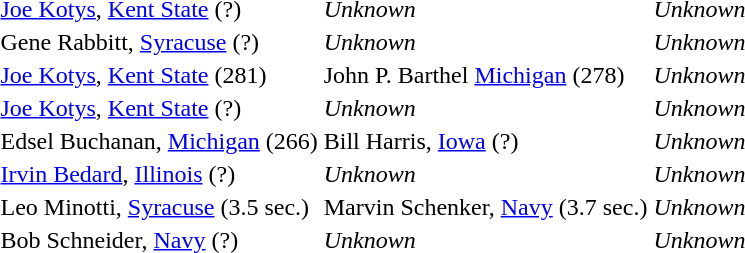<table>
<tr>
<th scope=row style="text-align:left"></th>
<td><a href='#'>Joe Kotys</a>, <a href='#'>Kent State</a> (?)</td>
<td><em>Unknown</em></td>
<td><em>Unknown</em></td>
</tr>
<tr>
<th scope=row style="text-align:left"></th>
<td>Gene Rabbitt, <a href='#'>Syracuse</a> (?)</td>
<td><em>Unknown</em></td>
<td><em>Unknown</em></td>
</tr>
<tr>
<th scope=row style="text-align:left"></th>
<td><a href='#'>Joe Kotys</a>, <a href='#'>Kent State</a> (281)</td>
<td>John P. Barthel <a href='#'>Michigan</a> (278)</td>
<td><em>Unknown</em></td>
</tr>
<tr>
<th scope=row style="text-align:left"></th>
<td><a href='#'>Joe Kotys</a>, <a href='#'>Kent State</a> (?)</td>
<td><em>Unknown</em></td>
<td><em>Unknown</em></td>
</tr>
<tr>
<th scope=row style="text-align:left"></th>
<td>Edsel Buchanan, <a href='#'>Michigan</a> (266)</td>
<td>Bill Harris, <a href='#'>Iowa</a> (?)</td>
<td><em>Unknown</em></td>
</tr>
<tr>
<th scope=row style="text-align:left"></th>
<td><a href='#'>Irvin Bedard</a>, <a href='#'>Illinois</a> (?)</td>
<td><em>Unknown</em></td>
<td><em>Unknown</em></td>
</tr>
<tr>
<th scope=row style="text-align:left"></th>
<td>Leo Minotti, <a href='#'>Syracuse</a> (3.5 sec.)</td>
<td>Marvin Schenker, <a href='#'>Navy</a> (3.7 sec.)</td>
<td><em>Unknown</em></td>
</tr>
<tr>
<th scope=row style="text-align:left"></th>
<td>Bob Schneider, <a href='#'>Navy</a> (?)</td>
<td><em>Unknown</em></td>
<td><em>Unknown</em></td>
</tr>
</table>
